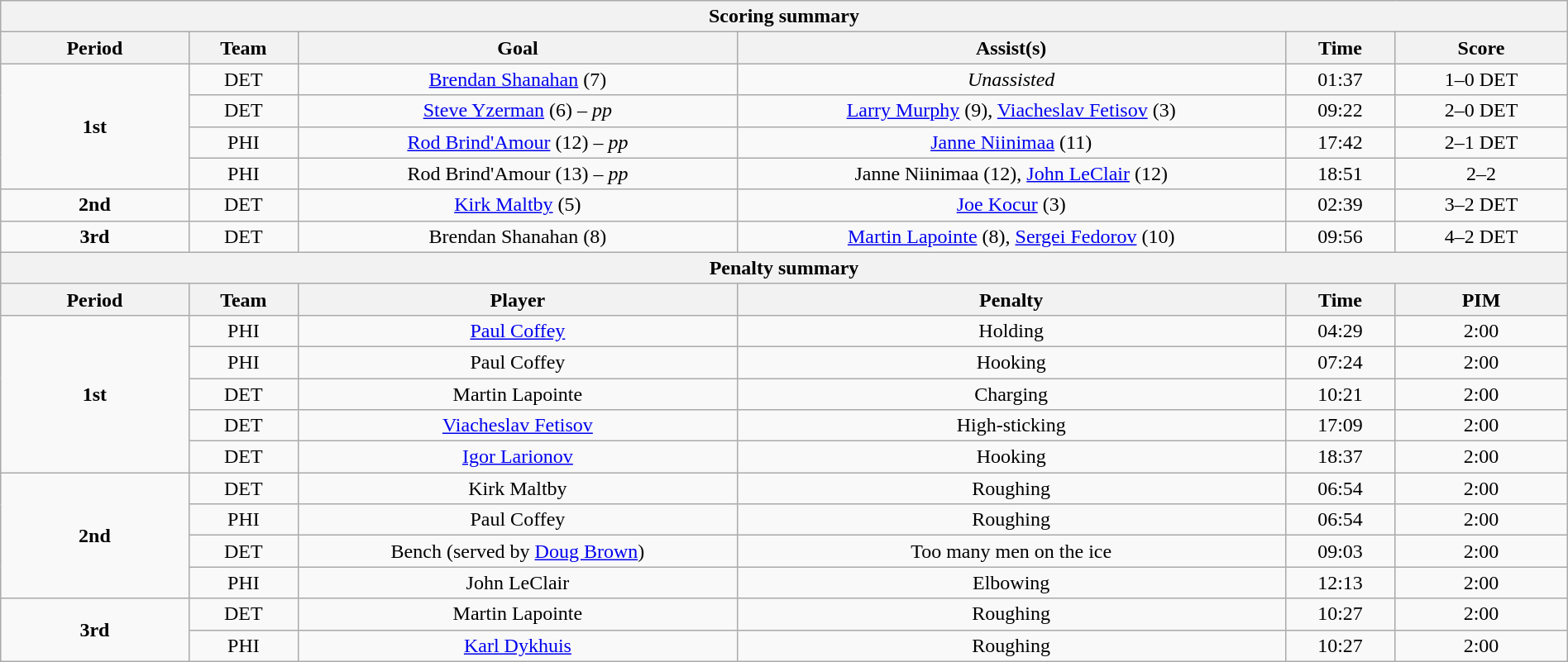<table style="width:100%;" class="wikitable">
<tr>
<th colspan="6">Scoring summary</th>
</tr>
<tr>
<th style="width:12%;">Period</th>
<th style="width:7%;">Team</th>
<th style="width:28%;">Goal</th>
<th style="width:35%;">Assist(s)</th>
<th style="width:7%;">Time</th>
<th style="width:11%;">Score</th>
</tr>
<tr>
<td style="text-align:center;" rowspan="4"><strong>1st</strong></td>
<td style="text-align:center;">DET</td>
<td style="text-align:center;"><a href='#'>Brendan Shanahan</a> (7)</td>
<td style="text-align:center;"><em>Unassisted</em></td>
<td style="text-align:center;">01:37</td>
<td style="text-align:center;">1–0 DET</td>
</tr>
<tr>
<td style="text-align:center;">DET</td>
<td style="text-align:center;"><a href='#'>Steve Yzerman</a> (6) – <em>pp</em></td>
<td style="text-align:center;"><a href='#'>Larry Murphy</a> (9), <a href='#'>Viacheslav Fetisov</a> (3)</td>
<td style="text-align:center;">09:22</td>
<td style="text-align:center;">2–0 DET</td>
</tr>
<tr>
<td style="text-align:center;">PHI</td>
<td style="text-align:center;"><a href='#'>Rod Brind'Amour</a> (12) – <em>pp</em></td>
<td style="text-align:center;"><a href='#'>Janne Niinimaa</a> (11)</td>
<td style="text-align:center;">17:42</td>
<td style="text-align:center;">2–1 DET</td>
</tr>
<tr>
<td style="text-align:center;">PHI</td>
<td style="text-align:center;">Rod Brind'Amour (13) – <em>pp</em></td>
<td style="text-align:center;">Janne Niinimaa (12), <a href='#'>John LeClair</a> (12)</td>
<td style="text-align:center;">18:51</td>
<td style="text-align:center;">2–2</td>
</tr>
<tr>
<td style="text-align:center;" rowspan="1"><strong>2nd</strong></td>
<td style="text-align:center;">DET</td>
<td style="text-align:center;"><a href='#'>Kirk Maltby</a> (5)</td>
<td style="text-align:center;"><a href='#'>Joe Kocur</a> (3)</td>
<td style="text-align:center;">02:39</td>
<td style="text-align:center;">3–2 DET</td>
</tr>
<tr>
<td style="text-align:center;" rowspan="1"><strong>3rd</strong></td>
<td style="text-align:center;">DET</td>
<td style="text-align:center;">Brendan Shanahan (8)</td>
<td style="text-align:center;"><a href='#'>Martin Lapointe</a> (8), <a href='#'>Sergei Fedorov</a> (10)</td>
<td style="text-align:center;">09:56</td>
<td style="text-align:center;">4–2 DET</td>
</tr>
<tr>
<th colspan="6">Penalty summary</th>
</tr>
<tr>
<th style="width:12%;">Period</th>
<th style="width:7%;">Team</th>
<th style="width:28%;">Player</th>
<th style="width:35%;">Penalty</th>
<th style="width:7%;">Time</th>
<th style="width:11%;">PIM</th>
</tr>
<tr style="text-align:center;">
<td rowspan="5"><strong>1st</strong></td>
<td>PHI</td>
<td><a href='#'>Paul Coffey</a></td>
<td>Holding</td>
<td>04:29</td>
<td>2:00</td>
</tr>
<tr style="text-align:center;">
<td>PHI</td>
<td>Paul Coffey</td>
<td>Hooking</td>
<td>07:24</td>
<td>2:00</td>
</tr>
<tr style="text-align:center;">
<td>DET</td>
<td>Martin Lapointe</td>
<td>Charging</td>
<td>10:21</td>
<td>2:00</td>
</tr>
<tr style="text-align:center;">
<td>DET</td>
<td><a href='#'>Viacheslav Fetisov</a></td>
<td>High-sticking</td>
<td>17:09</td>
<td>2:00</td>
</tr>
<tr style="text-align:center;">
<td>DET</td>
<td><a href='#'>Igor Larionov</a></td>
<td>Hooking</td>
<td>18:37</td>
<td>2:00</td>
</tr>
<tr style="text-align:center;">
<td rowspan="4"><strong>2nd</strong></td>
<td>DET</td>
<td>Kirk Maltby</td>
<td>Roughing</td>
<td>06:54</td>
<td>2:00</td>
</tr>
<tr style="text-align:center;">
<td>PHI</td>
<td>Paul Coffey</td>
<td>Roughing</td>
<td>06:54</td>
<td>2:00</td>
</tr>
<tr style="text-align:center;">
<td>DET</td>
<td>Bench (served by <a href='#'>Doug Brown</a>)</td>
<td>Too many men on the ice</td>
<td>09:03</td>
<td>2:00</td>
</tr>
<tr style="text-align:center;">
<td>PHI</td>
<td>John LeClair</td>
<td>Elbowing</td>
<td>12:13</td>
<td>2:00</td>
</tr>
<tr style="text-align:center;">
<td rowspan="2"><strong>3rd</strong></td>
<td>DET</td>
<td>Martin Lapointe</td>
<td>Roughing</td>
<td>10:27</td>
<td>2:00</td>
</tr>
<tr style="text-align:center;">
<td>PHI</td>
<td><a href='#'>Karl Dykhuis</a></td>
<td>Roughing</td>
<td>10:27</td>
<td>2:00</td>
</tr>
</table>
